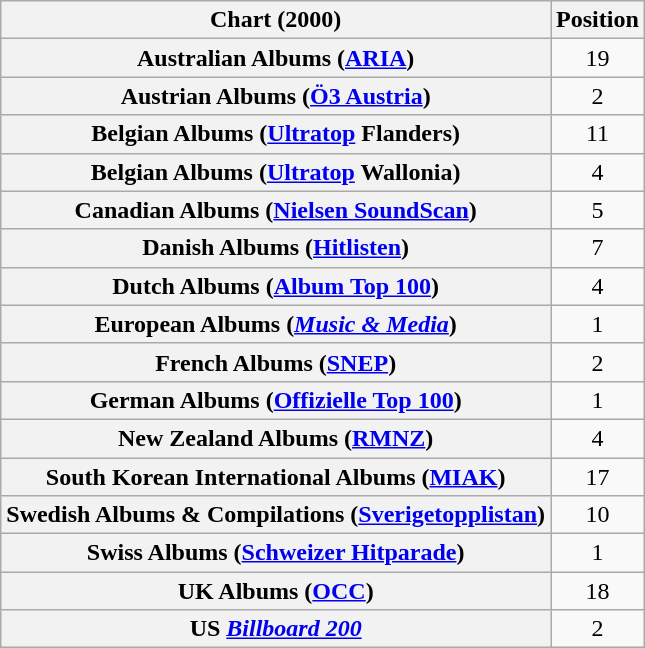<table class="wikitable sortable plainrowheaders" style="text-align:center;">
<tr>
<th scope="col">Chart (2000)</th>
<th scope="col">Position</th>
</tr>
<tr>
<th scope="row">Australian Albums (<a href='#'>ARIA</a>)</th>
<td>19</td>
</tr>
<tr>
<th scope="row">Austrian Albums (<a href='#'>Ö3 Austria</a>)</th>
<td>2</td>
</tr>
<tr>
<th scope="row">Belgian Albums (<a href='#'>Ultratop</a> Flanders)</th>
<td>11</td>
</tr>
<tr>
<th scope="row">Belgian Albums (<a href='#'>Ultratop</a> Wallonia)</th>
<td>4</td>
</tr>
<tr>
<th scope="row">Canadian Albums (<a href='#'>Nielsen SoundScan</a>)</th>
<td>5</td>
</tr>
<tr>
<th scope="row">Danish Albums (<a href='#'>Hitlisten</a>)</th>
<td>7</td>
</tr>
<tr>
<th scope="row">Dutch Albums (<a href='#'>Album Top 100</a>)</th>
<td>4</td>
</tr>
<tr>
<th scope="row">European Albums (<em><a href='#'>Music & Media</a></em>)</th>
<td>1</td>
</tr>
<tr>
<th scope="row">French Albums (<a href='#'>SNEP</a>)</th>
<td>2</td>
</tr>
<tr>
<th scope="row">German Albums (<a href='#'>Offizielle Top 100</a>)</th>
<td>1</td>
</tr>
<tr>
<th scope="row">New Zealand Albums (<a href='#'>RMNZ</a>)</th>
<td>4</td>
</tr>
<tr>
<th scope="row">South Korean International Albums (<a href='#'>MIAK</a>)</th>
<td>17</td>
</tr>
<tr>
<th scope="row">Swedish Albums & Compilations (<a href='#'>Sverigetopplistan</a>)</th>
<td>10</td>
</tr>
<tr>
<th scope="row">Swiss Albums (<a href='#'>Schweizer Hitparade</a>)</th>
<td>1</td>
</tr>
<tr>
<th scope="row">UK Albums (<a href='#'>OCC</a>)</th>
<td>18</td>
</tr>
<tr>
<th scope="row">US <em><a href='#'>Billboard 200</a></em></th>
<td>2</td>
</tr>
</table>
